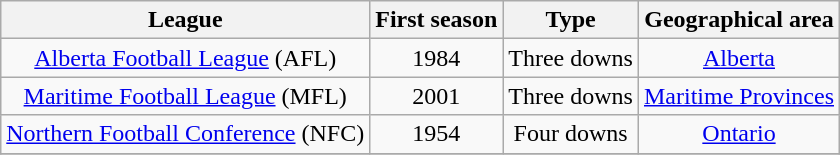<table class="wikitable sortable">
<tr>
<th>League</th>
<th>First season</th>
<th>Type</th>
<th>Geographical area</th>
</tr>
<tr>
<td align="center"><a href='#'>Alberta Football League</a> (AFL)</td>
<td align="center">1984</td>
<td align="center">Three downs</td>
<td align="center"><a href='#'>Alberta</a></td>
</tr>
<tr>
<td align="center"><a href='#'>Maritime Football League</a> (MFL)</td>
<td align="center">2001</td>
<td align="center">Three downs</td>
<td align="center"><a href='#'>Maritime Provinces</a></td>
</tr>
<tr>
<td align="center"><a href='#'>Northern Football Conference</a> (NFC)</td>
<td align="center">1954</td>
<td align="center">Four downs</td>
<td align="center"><a href='#'>Ontario</a></td>
</tr>
<tr>
</tr>
</table>
